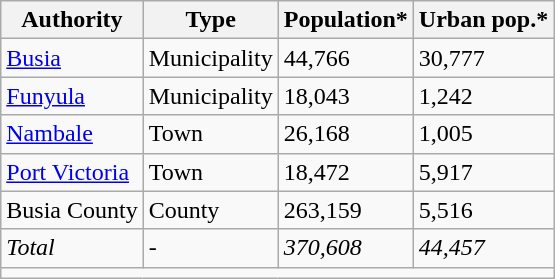<table class="wikitable">
<tr>
<th>Authority</th>
<th>Type</th>
<th>Population*</th>
<th>Urban pop.*</th>
</tr>
<tr>
<td><a href='#'>Busia</a></td>
<td>Municipality</td>
<td>44,766</td>
<td>30,777</td>
</tr>
<tr>
<td><a href='#'>Funyula</a></td>
<td>Municipality</td>
<td>18,043</td>
<td>1,242</td>
</tr>
<tr>
<td><a href='#'>Nambale</a></td>
<td>Town</td>
<td>26,168</td>
<td>1,005</td>
</tr>
<tr>
<td><a href='#'>Port Victoria</a></td>
<td>Town</td>
<td>18,472</td>
<td>5,917</td>
</tr>
<tr>
<td>Busia County</td>
<td>County</td>
<td>263,159</td>
<td>5,516</td>
</tr>
<tr>
<td><em>Total</em></td>
<td>-</td>
<td><em>370,608</em></td>
<td><em>44,457</em></td>
</tr>
<tr>
<td colspan="4"></td>
</tr>
</table>
